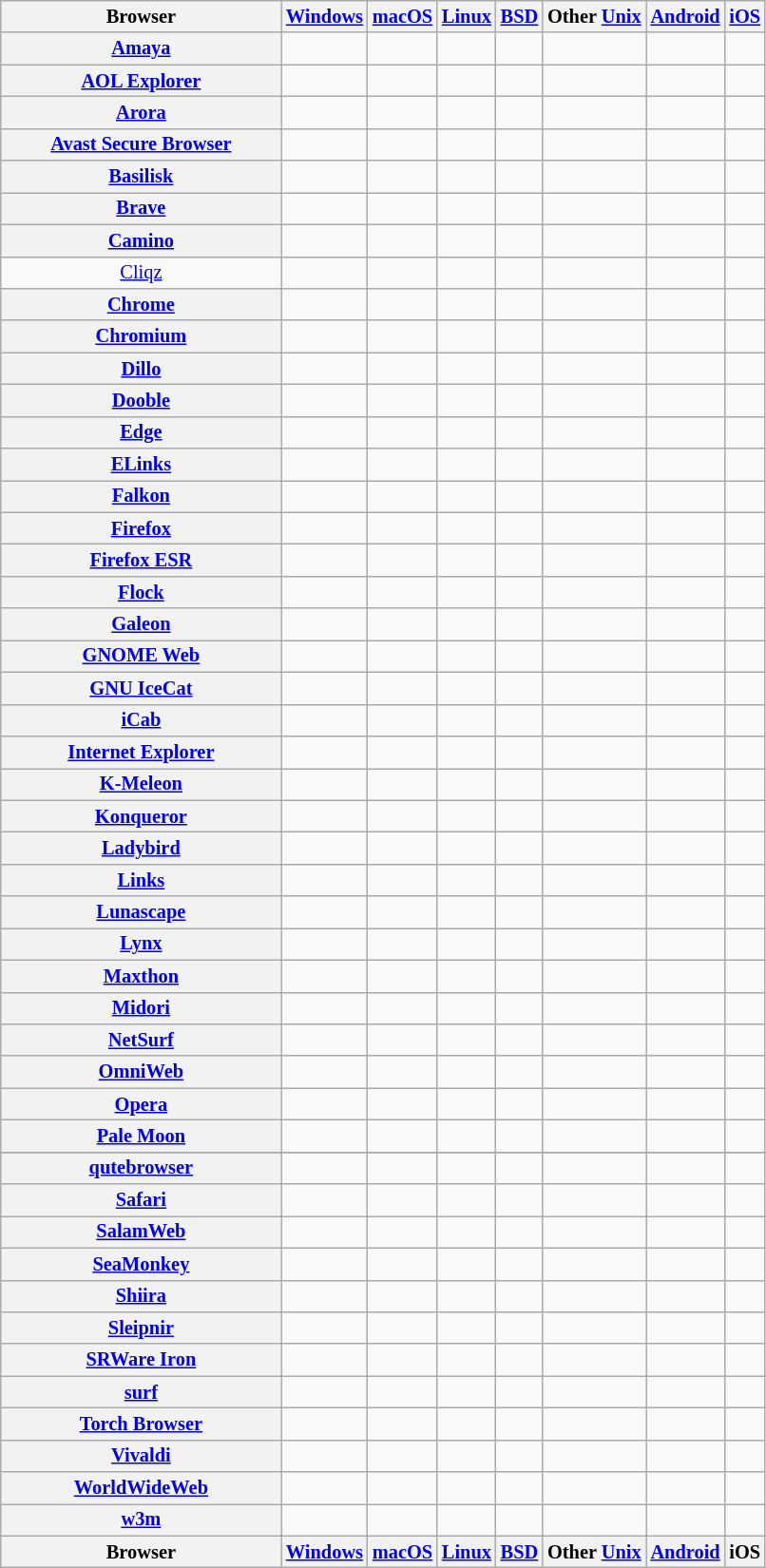<table class="wikitable sortable sticky-header" style="font-size: 85%; text-align: center; width: auto;">
<tr>
<th style="width: 14em">Browser</th>
<th><a href='#'>Windows</a></th>
<th><a href='#'>macOS</a></th>
<th><a href='#'>Linux</a></th>
<th><a href='#'>BSD</a></th>
<th>Other <a href='#'>Unix</a></th>
<th><a href='#'>Android</a></th>
<th><a href='#'>iOS</a></th>
</tr>
<tr>
<th><a href='#'>Amaya</a></th>
<td></td>
<td></td>
<td></td>
<td></td>
<td></td>
<td></td>
<td></td>
</tr>
<tr>
<th><a href='#'>AOL Explorer</a></th>
<td></td>
<td></td>
<td></td>
<td></td>
<td></td>
<td></td>
<td></td>
</tr>
<tr>
<th><a href='#'>Arora</a></th>
<td></td>
<td></td>
<td></td>
<td></td>
<td></td>
<td></td>
<td></td>
</tr>
<tr>
<th><a href='#'>Avast Secure Browser</a></th>
<td></td>
<td></td>
<td></td>
<td></td>
<td></td>
<td></td>
<td></td>
</tr>
<tr>
<th><a href='#'>Basilisk</a></th>
<td></td>
<td></td>
<td></td>
<td></td>
<td></td>
<td></td>
<td></td>
</tr>
<tr>
<th><a href='#'>Brave</a></th>
<td></td>
<td></td>
<td></td>
<td></td>
<td></td>
<td></td>
<td></td>
</tr>
<tr>
<th><a href='#'>Camino</a></th>
<td></td>
<td></td>
<td></td>
<td></td>
<td></td>
<td></td>
<td></td>
</tr>
<tr>
<td><a href='#'>Cliqz</a></td>
<td></td>
<td></td>
<td></td>
<td></td>
<td></td>
<td></td>
<td></td>
</tr>
<tr>
<th><a href='#'>Chrome</a></th>
<td></td>
<td></td>
<td></td>
<td></td>
<td></td>
<td></td>
<td></td>
</tr>
<tr>
<th><a href='#'>Chromium</a></th>
<td></td>
<td></td>
<td></td>
<td></td>
<td></td>
<td></td>
<td></td>
</tr>
<tr>
<th><a href='#'>Dillo</a></th>
<td></td>
<td></td>
<td></td>
<td></td>
<td></td>
<td></td>
<td></td>
</tr>
<tr>
<th><a href='#'>Dooble</a></th>
<td></td>
<td></td>
<td></td>
<td></td>
<td></td>
<td></td>
<td></td>
</tr>
<tr>
<th><a href='#'>Edge</a></th>
<td></td>
<td></td>
<td></td>
<td></td>
<td></td>
<td></td>
<td></td>
</tr>
<tr>
<th><a href='#'>ELinks</a></th>
<td></td>
<td></td>
<td></td>
<td></td>
<td></td>
<td></td>
<td></td>
</tr>
<tr>
<th><a href='#'>Falkon</a></th>
<td></td>
<td></td>
<td></td>
<td></td>
<td></td>
<td></td>
<td></td>
</tr>
<tr>
<th><a href='#'>Firefox</a></th>
<td></td>
<td></td>
<td></td>
<td></td>
<td></td>
<td></td>
<td></td>
</tr>
<tr>
<th><a href='#'>Firefox ESR</a></th>
<td></td>
<td></td>
<td></td>
<td></td>
<td></td>
<td></td>
<td></td>
</tr>
<tr>
<th><a href='#'>Flock</a></th>
<td></td>
<td></td>
<td></td>
<td></td>
<td></td>
<td></td>
<td></td>
</tr>
<tr>
<th><a href='#'>Galeon</a></th>
<td></td>
<td></td>
<td></td>
<td></td>
<td></td>
<td></td>
<td></td>
</tr>
<tr>
<th><a href='#'>GNOME Web</a></th>
<td></td>
<td></td>
<td></td>
<td></td>
<td></td>
<td></td>
<td></td>
</tr>
<tr>
<th><a href='#'>GNU IceCat</a></th>
<td></td>
<td></td>
<td></td>
<td></td>
<td></td>
<td></td>
<td></td>
</tr>
<tr>
<th><a href='#'>iCab</a></th>
<td></td>
<td></td>
<td></td>
<td></td>
<td></td>
<td></td>
<td></td>
</tr>
<tr>
<th><a href='#'>Internet Explorer</a></th>
<td></td>
<td></td>
<td></td>
<td></td>
<td></td>
<td></td>
<td></td>
</tr>
<tr>
<th><a href='#'>K-Meleon</a></th>
<td></td>
<td></td>
<td></td>
<td></td>
<td></td>
<td></td>
<td></td>
</tr>
<tr>
<th><a href='#'>Konqueror</a></th>
<td></td>
<td></td>
<td></td>
<td></td>
<td></td>
<td></td>
<td></td>
</tr>
<tr>
<th><a href='#'>Ladybird</a></th>
<td></td>
<td></td>
<td></td>
<td></td>
<td></td>
<td></td>
<td></td>
</tr>
<tr>
<th><a href='#'>Links</a></th>
<td></td>
<td></td>
<td></td>
<td></td>
<td></td>
<td></td>
<td></td>
</tr>
<tr>
<th><a href='#'>Lunascape</a></th>
<td></td>
<td></td>
<td></td>
<td></td>
<td></td>
<td></td>
<td></td>
</tr>
<tr>
<th><a href='#'>Lynx</a></th>
<td></td>
<td></td>
<td></td>
<td></td>
<td></td>
<td></td>
<td></td>
</tr>
<tr>
<th><a href='#'>Maxthon</a></th>
<td></td>
<td></td>
<td></td>
<td></td>
<td></td>
<td></td>
<td></td>
</tr>
<tr>
<th><a href='#'>Midori</a></th>
<td></td>
<td></td>
<td></td>
<td></td>
<td></td>
<td></td>
<td></td>
</tr>
<tr>
<th><a href='#'>NetSurf</a></th>
<td></td>
<td></td>
<td></td>
<td></td>
<td></td>
<td></td>
<td></td>
</tr>
<tr>
<th><a href='#'>OmniWeb</a></th>
<td></td>
<td></td>
<td></td>
<td></td>
<td></td>
<td></td>
<td></td>
</tr>
<tr>
<th><a href='#'>Opera</a></th>
<td></td>
<td></td>
<td></td>
<td></td>
<td></td>
<td></td>
<td></td>
</tr>
<tr>
<th><a href='#'>Pale Moon</a></th>
<td></td>
<td></td>
<td></td>
<td></td>
<td></td>
<td></td>
<td></td>
</tr>
<tr>
</tr>
<tr>
<th><a href='#'>qutebrowser</a></th>
<td></td>
<td></td>
<td></td>
<td></td>
<td></td>
<td></td>
<td></td>
</tr>
<tr>
<th><a href='#'>Safari</a></th>
<td></td>
<td></td>
<td></td>
<td></td>
<td></td>
<td></td>
<td></td>
</tr>
<tr>
<th><a href='#'>SalamWeb</a></th>
<td></td>
<td></td>
<td></td>
<td></td>
<td></td>
<td></td>
<td></td>
</tr>
<tr>
<th><a href='#'>SeaMonkey</a></th>
<td></td>
<td></td>
<td></td>
<td></td>
<td></td>
<td></td>
<td></td>
</tr>
<tr>
<th><a href='#'>Shiira</a></th>
<td></td>
<td></td>
<td></td>
<td></td>
<td></td>
<td></td>
<td></td>
</tr>
<tr>
<th><a href='#'>Sleipnir</a></th>
<td></td>
<td></td>
<td></td>
<td></td>
<td></td>
<td></td>
<td></td>
</tr>
<tr>
<th><a href='#'>SRWare Iron</a></th>
<td></td>
<td></td>
<td></td>
<td></td>
<td></td>
<td></td>
<td></td>
</tr>
<tr>
<th><a href='#'>surf</a></th>
<td></td>
<td></td>
<td></td>
<td></td>
<td></td>
<td></td>
<td></td>
</tr>
<tr>
<th><a href='#'>Torch Browser</a></th>
<td></td>
<td></td>
<td></td>
<td></td>
<td></td>
<td></td>
<td></td>
</tr>
<tr>
<th><a href='#'>Vivaldi</a></th>
<td></td>
<td></td>
<td></td>
<td></td>
<td></td>
<td></td>
<td></td>
</tr>
<tr>
<th><a href='#'>WorldWideWeb</a></th>
<td></td>
<td></td>
<td></td>
<td></td>
<td></td>
<td></td>
<td></td>
</tr>
<tr>
<th><a href='#'>w3m</a></th>
<td></td>
<td></td>
<td></td>
<td></td>
<td></td>
<td></td>
<td></td>
</tr>
<tr class="sortbottom">
<th>Browser</th>
<th><a href='#'>Windows</a></th>
<th><a href='#'>macOS</a></th>
<th><a href='#'>Linux</a></th>
<th><a href='#'>BSD</a></th>
<th>Other <a href='#'>Unix</a></th>
<th><a href='#'>Android</a></th>
<th>iOS</th>
</tr>
</table>
